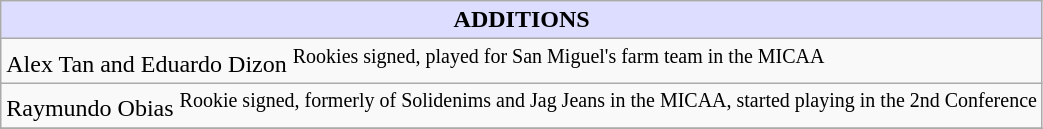<table class="wikitable" border="1">
<tr>
<th style="background:#DDDDFF;"><strong>ADDITIONS</strong></th>
</tr>
<tr>
<td>Alex Tan and Eduardo Dizon <sup>Rookies signed, played for San Miguel's farm team in the MICAA</sup></td>
</tr>
<tr>
<td>Raymundo Obias <sup>Rookie signed, formerly of Solidenims and Jag Jeans in the MICAA, started playing in the 2nd Conference</sup></td>
</tr>
<tr>
</tr>
</table>
